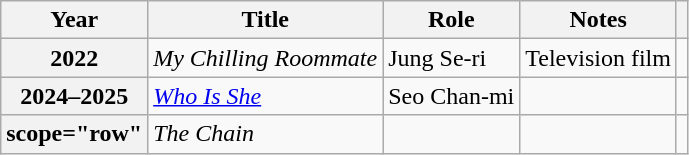<table class="wikitable plainrowheaders">
<tr>
<th scope="col">Year</th>
<th scope="col">Title</th>
<th scope="col">Role</th>
<th scope="col">Notes</th>
<th scope="col"></th>
</tr>
<tr>
<th scope="row">2022</th>
<td><em>My Chilling Roommate</em></td>
<td>Jung Se-ri</td>
<td>Television film</td>
<td style="text-align:center"></td>
</tr>
<tr>
<th scope="row">2024–2025</th>
<td><em><a href='#'>Who Is She</a></em></td>
<td>Seo Chan-mi</td>
<td></td>
<td style="text-align:center"></td>
</tr>
<tr>
<th>scope="row" </th>
<td><em>The Chain</em></td>
<td></td>
<td></td>
<td style="text-align:center"></td>
</tr>
</table>
